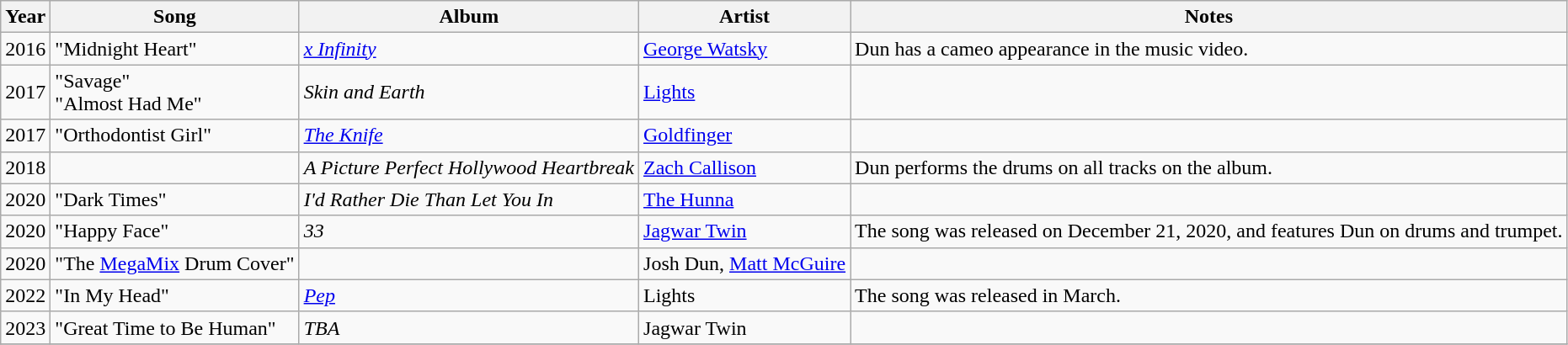<table class="wikitable plainrowheaders" style="text-align:left">
<tr>
<th scope="col" rowspan="1">Year</th>
<th scope="col" rowspan="1">Song</th>
<th scope="col" rowspan="1">Album</th>
<th scope="col" rowspan="1">Artist</th>
<th scope="col" rowspan="1">Notes</th>
</tr>
<tr>
<td>2016</td>
<td>"Midnight Heart"</td>
<td><em><a href='#'>x Infinity</a></em></td>
<td><a href='#'>George Watsky</a></td>
<td>Dun has a cameo appearance in the music video.</td>
</tr>
<tr>
<td>2017</td>
<td>"Savage"<br>"Almost Had Me"</td>
<td><em>Skin and Earth</em></td>
<td><a href='#'>Lights</a></td>
<td></td>
</tr>
<tr>
<td>2017</td>
<td>"Orthodontist Girl"</td>
<td><em><a href='#'>The Knife</a></em></td>
<td><a href='#'>Goldfinger</a></td>
<td></td>
</tr>
<tr>
<td>2018</td>
<td></td>
<td><em>A Picture Perfect Hollywood Heartbreak</em></td>
<td><a href='#'>Zach Callison</a></td>
<td>Dun performs the drums on all tracks on the album.</td>
</tr>
<tr>
<td>2020</td>
<td>"Dark Times"</td>
<td><em>I'd Rather Die Than Let You In</em></td>
<td><a href='#'>The Hunna</a></td>
<td></td>
</tr>
<tr>
<td>2020</td>
<td>"Happy Face"</td>
<td><em>33</em></td>
<td><a href='#'>Jagwar Twin</a></td>
<td>The song was released on December 21, 2020, and features Dun on drums and trumpet.</td>
</tr>
<tr>
<td>2020</td>
<td>"The <a href='#'>MegaMix</a> Drum Cover"</td>
<td></td>
<td>Josh Dun, <a href='#'>Matt McGuire</a></td>
<td></td>
</tr>
<tr>
<td>2022</td>
<td>"In My Head"</td>
<td><em><a href='#'>Pep</a></em></td>
<td>Lights</td>
<td>The song was released in March.</td>
</tr>
<tr>
<td>2023</td>
<td>"Great Time to Be Human"</td>
<td><em>TBA</em></td>
<td>Jagwar Twin</td>
<td></td>
</tr>
<tr>
</tr>
</table>
